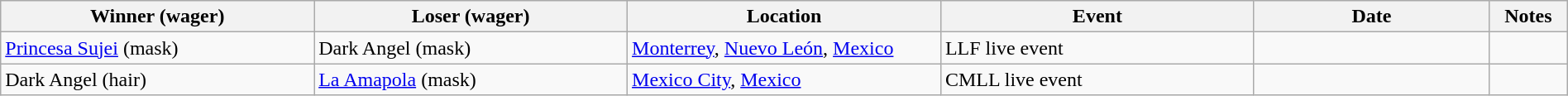<table class="wikitable sortable" width=100%>
<tr>
<th width=20%>Winner (wager)</th>
<th width=20%>Loser (wager)</th>
<th width=20%>Location</th>
<th width=20%>Event</th>
<th width=15%>Date</th>
<th width=5%>Notes</th>
</tr>
<tr>
<td><a href='#'>Princesa Sujei</a> (mask)</td>
<td>Dark Angel (mask)</td>
<td><a href='#'>Monterrey</a>, <a href='#'>Nuevo León</a>, <a href='#'>Mexico</a></td>
<td>LLF live event</td>
<td></td>
<td></td>
</tr>
<tr>
<td>Dark Angel (hair)</td>
<td><a href='#'>La Amapola</a> (mask)</td>
<td><a href='#'>Mexico City</a>, <a href='#'>Mexico</a></td>
<td>CMLL live event</td>
<td></td>
<td></td>
</tr>
</table>
